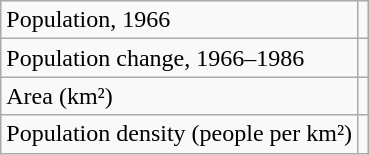<table class="wikitable">
<tr>
<td>Population, 1966</td>
<td></td>
</tr>
<tr>
<td>Population change, 1966–1986</td>
<td></td>
</tr>
<tr>
<td>Area (km²)</td>
<td></td>
</tr>
<tr>
<td>Population density (people per km²)</td>
<td></td>
</tr>
</table>
